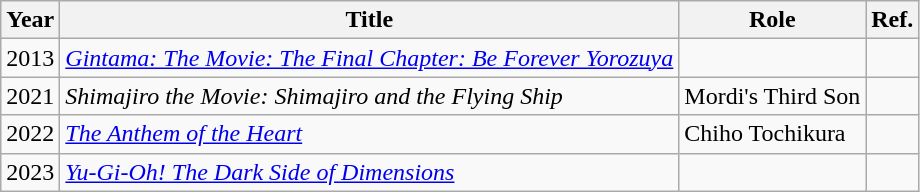<table class="wikitable">
<tr>
<th>Year</th>
<th>Title</th>
<th>Role</th>
<th>Ref.</th>
</tr>
<tr>
<td>2013</td>
<td><em><a href='#'>Gintama: The Movie: The Final Chapter: Be Forever Yorozuya</a></em></td>
<td></td>
<td></td>
</tr>
<tr>
<td>2021</td>
<td><em>Shimajiro the Movie: Shimajiro and the Flying Ship</em></td>
<td>Mordi's Third Son</td>
<td></td>
</tr>
<tr>
<td>2022</td>
<td><em><a href='#'>The Anthem of the Heart</a></em></td>
<td>Chiho Tochikura</td>
<td></td>
</tr>
<tr>
<td>2023</td>
<td><em><a href='#'>Yu-Gi-Oh! The Dark Side of Dimensions</a></em></td>
<td></td>
<td></td>
</tr>
</table>
